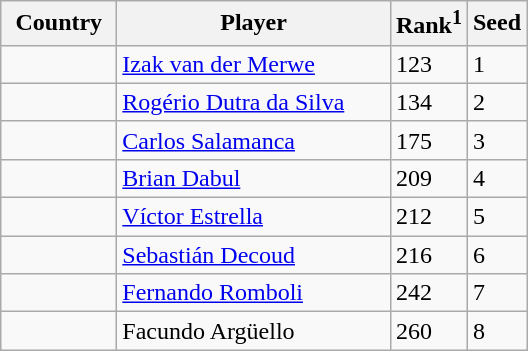<table class="sortable wikitable">
<tr>
<th width="70">Country</th>
<th width="175">Player</th>
<th>Rank<sup>1</sup></th>
<th>Seed</th>
</tr>
<tr>
<td></td>
<td><a href='#'>Izak van der Merwe</a></td>
<td>123</td>
<td>1</td>
</tr>
<tr>
<td></td>
<td><a href='#'>Rogério Dutra da Silva</a></td>
<td>134</td>
<td>2</td>
</tr>
<tr>
<td></td>
<td><a href='#'>Carlos Salamanca</a></td>
<td>175</td>
<td>3</td>
</tr>
<tr>
<td></td>
<td><a href='#'>Brian Dabul</a></td>
<td>209</td>
<td>4</td>
</tr>
<tr>
<td></td>
<td><a href='#'>Víctor Estrella</a></td>
<td>212</td>
<td>5</td>
</tr>
<tr>
<td></td>
<td><a href='#'>Sebastián Decoud</a></td>
<td>216</td>
<td>6</td>
</tr>
<tr>
<td></td>
<td><a href='#'>Fernando Romboli</a></td>
<td>242</td>
<td>7</td>
</tr>
<tr>
<td></td>
<td>Facundo Argüello</td>
<td>260</td>
<td>8</td>
</tr>
</table>
